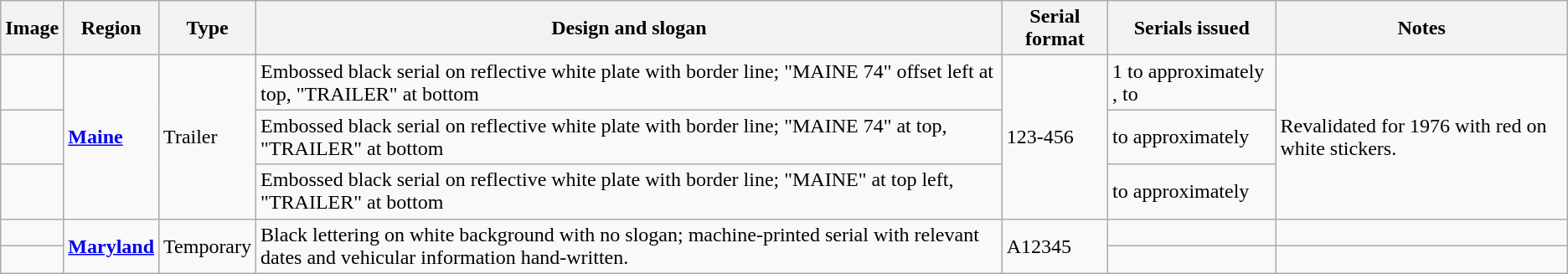<table class="wikitable">
<tr>
<th>Image</th>
<th>Region</th>
<th>Type</th>
<th>Design and slogan</th>
<th>Serial format</th>
<th>Serials issued</th>
<th>Notes</th>
</tr>
<tr>
<td></td>
<td rowspan="3"><a href='#'><strong>Maine</strong></a></td>
<td rowspan="3">Trailer</td>
<td>Embossed black serial on reflective white plate with border line; "MAINE 74" offset left at top, "TRAILER" at bottom</td>
<td rowspan="3">123-456</td>
<td>1 to approximately ,  to </td>
<td rowspan="3">Revalidated for 1976 with red on white stickers.</td>
</tr>
<tr>
<td></td>
<td>Embossed black serial on reflective white plate with border line; "MAINE 74" at top, "TRAILER" at bottom</td>
<td> to approximately </td>
</tr>
<tr>
<td></td>
<td>Embossed black serial on reflective white plate with border line; "MAINE" at top left, "TRAILER" at bottom</td>
<td> to approximately </td>
</tr>
<tr>
<td></td>
<td rowspan=2><a href='#'><strong>Maryland</strong></a></td>
<td rowspan=2>Temporary</td>
<td rowspan=2>Black lettering on white background with no slogan; machine-printed serial with relevant dates and vehicular information hand-written.</td>
<td rowspan=2>A12345</td>
<td></td>
<td></td>
</tr>
<tr>
<td></td>
<td></td>
<td></td>
</tr>
</table>
